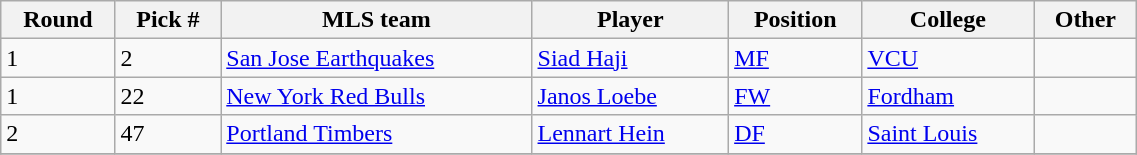<table class="wikitable sortable" style="width:60%">
<tr>
<th>Round</th>
<th>Pick #</th>
<th>MLS team</th>
<th>Player</th>
<th>Position</th>
<th>College</th>
<th>Other</th>
</tr>
<tr>
<td>1</td>
<td>2</td>
<td><a href='#'>San Jose Earthquakes</a></td>
<td><a href='#'>Siad Haji</a></td>
<td><a href='#'>MF</a></td>
<td><a href='#'>VCU</a></td>
<td></td>
</tr>
<tr>
<td>1</td>
<td>22</td>
<td><a href='#'>New York Red Bulls</a></td>
<td><a href='#'>Janos Loebe</a></td>
<td><a href='#'>FW</a></td>
<td><a href='#'>Fordham</a></td>
<td></td>
</tr>
<tr>
<td>2</td>
<td>47</td>
<td><a href='#'>Portland Timbers</a></td>
<td><a href='#'>Lennart Hein</a></td>
<td><a href='#'>DF</a></td>
<td><a href='#'>Saint Louis</a></td>
<td></td>
</tr>
<tr>
</tr>
</table>
